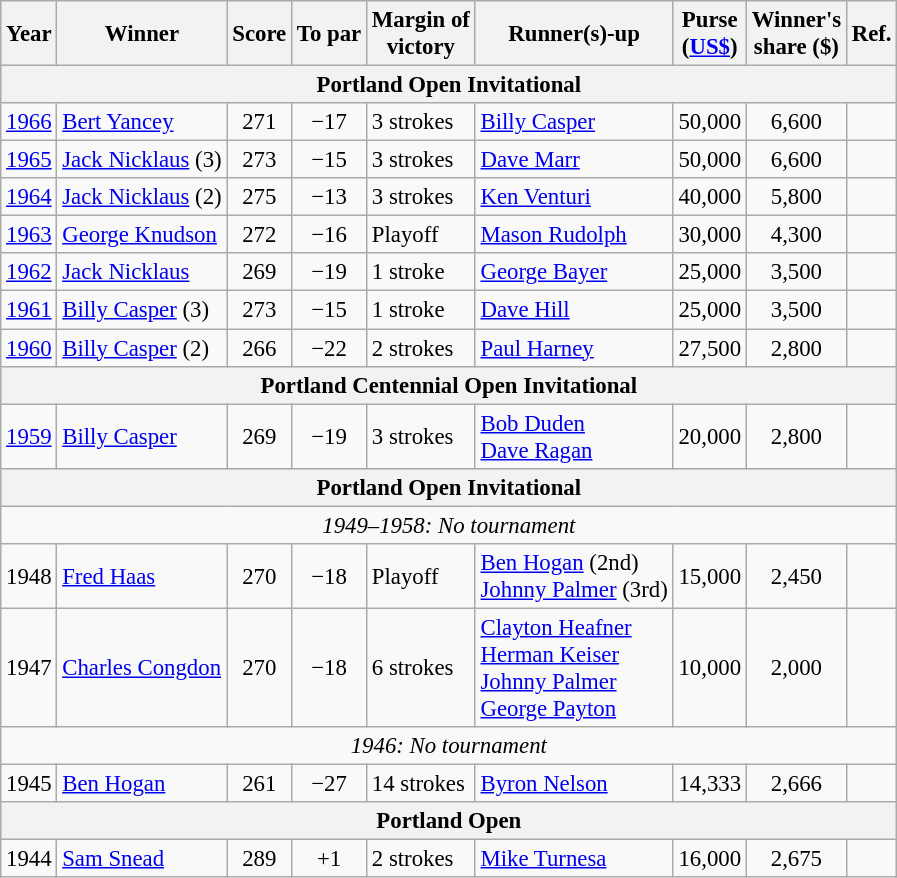<table class=wikitable style="font-size:95%">
<tr>
<th>Year</th>
<th>Winner</th>
<th>Score</th>
<th>To par</th>
<th>Margin of<br>victory</th>
<th>Runner(s)-up</th>
<th>Purse<br>(<a href='#'>US$</a>)</th>
<th>Winner's<br>share ($)</th>
<th>Ref.</th>
</tr>
<tr>
<th colspan="10">Portland Open Invitational</th>
</tr>
<tr>
<td><a href='#'>1966</a></td>
<td> <a href='#'>Bert Yancey</a></td>
<td align=center>271</td>
<td align=center>−17</td>
<td>3 strokes</td>
<td> <a href='#'>Billy Casper</a></td>
<td align="center">50,000</td>
<td align="center">6,600</td>
<td></td>
</tr>
<tr>
<td><a href='#'>1965</a></td>
<td> <a href='#'>Jack Nicklaus</a> (3)</td>
<td align=center>273</td>
<td align=center>−15</td>
<td>3 strokes</td>
<td> <a href='#'>Dave Marr</a></td>
<td align="center">50,000</td>
<td align="center">6,600</td>
<td></td>
</tr>
<tr>
<td><a href='#'>1964</a></td>
<td> <a href='#'>Jack Nicklaus</a> (2)</td>
<td align=center>275</td>
<td align=center>−13</td>
<td>3 strokes</td>
<td> <a href='#'>Ken Venturi</a></td>
<td align="center">40,000</td>
<td align="center">5,800</td>
<td></td>
</tr>
<tr>
<td><a href='#'>1963</a></td>
<td> <a href='#'>George Knudson</a></td>
<td align=center>272</td>
<td align=center>−16</td>
<td>Playoff</td>
<td> <a href='#'>Mason Rudolph</a></td>
<td align="center">30,000</td>
<td align="center">4,300</td>
<td></td>
</tr>
<tr>
<td><a href='#'>1962</a></td>
<td> <a href='#'>Jack Nicklaus</a></td>
<td align=center>269</td>
<td align=center>−19</td>
<td>1 stroke</td>
<td> <a href='#'>George Bayer</a></td>
<td align="center">25,000</td>
<td align="center">3,500</td>
<td></td>
</tr>
<tr>
<td><a href='#'>1961</a></td>
<td> <a href='#'>Billy Casper</a> (3)</td>
<td align=center>273</td>
<td align=center>−15</td>
<td>1 stroke</td>
<td> <a href='#'>Dave Hill</a></td>
<td align="center">25,000</td>
<td align="center">3,500</td>
<td></td>
</tr>
<tr>
<td><a href='#'>1960</a></td>
<td> <a href='#'>Billy Casper</a> (2)</td>
<td align=center>266</td>
<td align=center>−22</td>
<td>2 strokes</td>
<td> <a href='#'>Paul Harney</a></td>
<td align="center">27,500</td>
<td align="center">2,800</td>
<td></td>
</tr>
<tr>
<th colspan="10">Portland Centennial Open Invitational</th>
</tr>
<tr>
<td><a href='#'>1959</a></td>
<td> <a href='#'>Billy Casper</a></td>
<td align=center>269</td>
<td align=center>−19</td>
<td>3 strokes</td>
<td> <a href='#'>Bob Duden</a><br> <a href='#'>Dave Ragan</a></td>
<td align="center">20,000</td>
<td align="center">2,800</td>
<td></td>
</tr>
<tr>
<th colspan="10">Portland Open Invitational</th>
</tr>
<tr>
<td align=center colspan=9><em>1949–1958: No tournament</em></td>
</tr>
<tr>
<td>1948</td>
<td> <a href='#'>Fred Haas</a></td>
<td align=center>270</td>
<td align=center>−18</td>
<td>Playoff</td>
<td> <a href='#'>Ben Hogan</a> (2nd)<br> <a href='#'>Johnny Palmer</a> (3rd)</td>
<td align="center">15,000</td>
<td align="center">2,450</td>
<td></td>
</tr>
<tr>
<td>1947</td>
<td> <a href='#'>Charles Congdon</a></td>
<td align=center>270</td>
<td align=center>−18</td>
<td>6 strokes</td>
<td> <a href='#'>Clayton Heafner</a><br> <a href='#'>Herman Keiser</a><br> <a href='#'>Johnny Palmer</a><br> <a href='#'>George Payton</a></td>
<td align="center">10,000</td>
<td align="center">2,000</td>
<td></td>
</tr>
<tr>
<td align=center colspan=9><em>1946: No tournament<strong></td>
</tr>
<tr>
<td>1945</td>
<td> <a href='#'>Ben Hogan</a></td>
<td align=center>261</td>
<td align=center>−27</td>
<td>14 strokes</td>
<td> <a href='#'>Byron Nelson</a></td>
<td align="center">14,333</td>
<td align="center">2,666</td>
<td></td>
</tr>
<tr>
<th colspan="10">Portland Open</th>
</tr>
<tr>
<td>1944</td>
<td> <a href='#'>Sam Snead</a></td>
<td align=center>289</td>
<td align=center>+1</td>
<td>2 strokes</td>
<td> <a href='#'>Mike Turnesa</a></td>
<td align="center">16,000</td>
<td align="center">2,675</td>
<td></td>
</tr>
</table>
